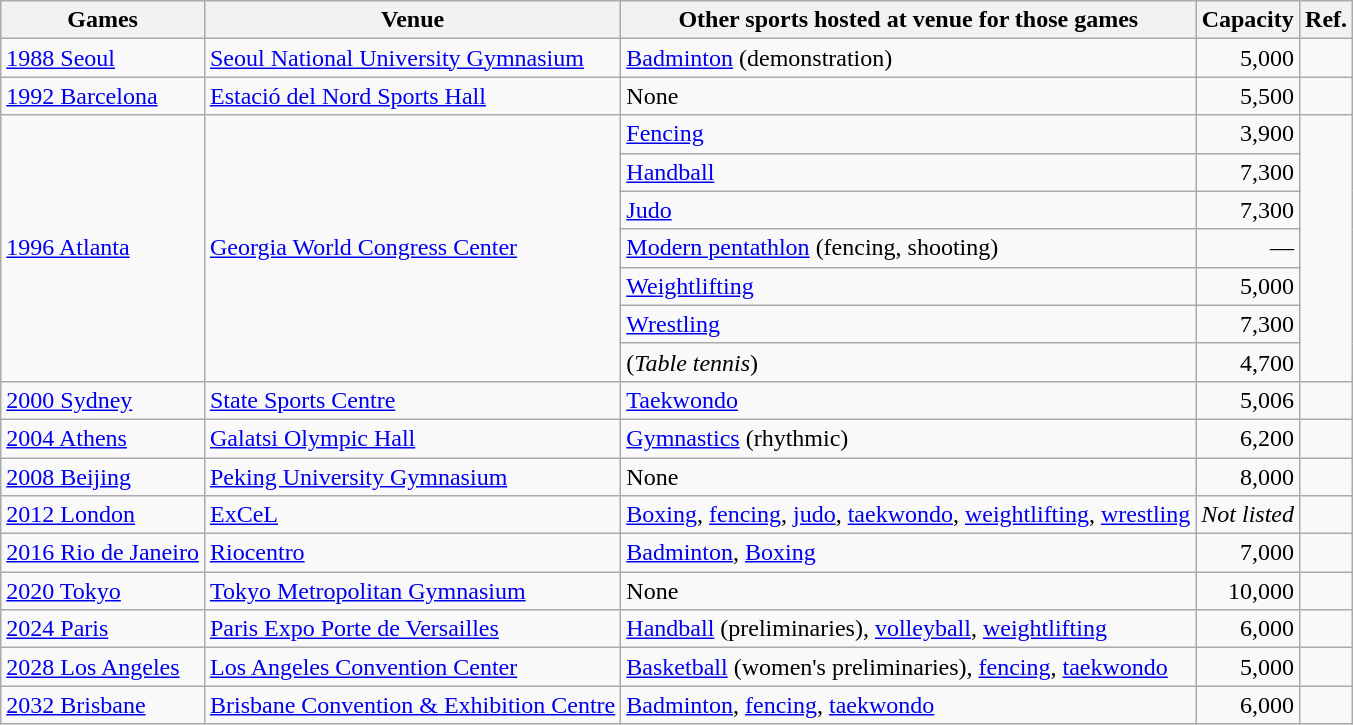<table class="wikitable">
<tr>
<th>Games</th>
<th>Venue</th>
<th>Other sports hosted at venue for those games</th>
<th>Capacity</th>
<th>Ref.</th>
</tr>
<tr>
<td><a href='#'>1988 Seoul</a></td>
<td><a href='#'>Seoul National University Gymnasium</a></td>
<td><a href='#'>Badminton</a> (demonstration)</td>
<td align="right">5,000</td>
<td align=center></td>
</tr>
<tr>
<td><a href='#'>1992 Barcelona</a></td>
<td><a href='#'>Estació del Nord Sports Hall</a></td>
<td>None</td>
<td align="right">5,500</td>
<td align=center></td>
</tr>
<tr>
<td rowspan=7><a href='#'>1996 Atlanta</a></td>
<td rowspan=7><a href='#'>Georgia World Congress Center</a></td>
<td><a href='#'>Fencing</a></td>
<td align="right">3,900</td>
<td rowspan=7></td>
</tr>
<tr>
<td><a href='#'>Handball</a></td>
<td align="right">7,300</td>
</tr>
<tr>
<td><a href='#'>Judo</a></td>
<td align="right">7,300</td>
</tr>
<tr>
<td><a href='#'>Modern pentathlon</a> (fencing, shooting)</td>
<td align="right">—</td>
</tr>
<tr>
<td><a href='#'>Weightlifting</a></td>
<td align="right">5,000</td>
</tr>
<tr>
<td><a href='#'>Wrestling</a></td>
<td align="right">7,300</td>
</tr>
<tr>
<td>(<em>Table tennis</em>)</td>
<td align="right">4,700</td>
</tr>
<tr>
<td><a href='#'>2000 Sydney</a></td>
<td><a href='#'>State Sports Centre</a></td>
<td><a href='#'>Taekwondo</a></td>
<td align="right">5,006</td>
<td align=center></td>
</tr>
<tr>
<td><a href='#'>2004 Athens</a></td>
<td><a href='#'>Galatsi Olympic Hall</a></td>
<td><a href='#'>Gymnastics</a> (rhythmic)</td>
<td align="right">6,200</td>
<td align=center></td>
</tr>
<tr>
<td><a href='#'>2008 Beijing</a></td>
<td><a href='#'>Peking University Gymnasium</a></td>
<td>None</td>
<td align="right">8,000</td>
<td align=center></td>
</tr>
<tr>
<td><a href='#'>2012 London</a></td>
<td><a href='#'>ExCeL</a></td>
<td><a href='#'>Boxing</a>, <a href='#'>fencing</a>, <a href='#'>judo</a>, <a href='#'>taekwondo</a>, <a href='#'>weightlifting</a>, <a href='#'>wrestling</a></td>
<td align="right"><em>Not listed</em></td>
<td align=center></td>
</tr>
<tr>
<td><a href='#'>2016 Rio de Janeiro</a></td>
<td><a href='#'>Riocentro</a></td>
<td><a href='#'>Badminton</a>, <a href='#'>Boxing</a></td>
<td align="right">7,000</td>
<td align="center"></td>
</tr>
<tr>
<td><a href='#'>2020 Tokyo</a></td>
<td><a href='#'>Tokyo Metropolitan Gymnasium</a></td>
<td>None</td>
<td align="right">10,000</td>
<td align="center"></td>
</tr>
<tr>
<td><a href='#'>2024 Paris</a></td>
<td><a href='#'>Paris Expo Porte de Versailles</a></td>
<td><a href='#'>Handball</a> (preliminaries), <a href='#'>volleyball</a>, <a href='#'>weightlifting</a></td>
<td align="right">6,000</td>
<td></td>
</tr>
<tr>
<td><a href='#'>2028 Los Angeles</a></td>
<td><a href='#'>Los Angeles Convention Center</a></td>
<td><a href='#'>Basketball</a> (women's preliminaries), <a href='#'>fencing</a>, <a href='#'>taekwondo</a></td>
<td align="right">5,000</td>
<td></td>
</tr>
<tr>
<td><a href='#'>2032 Brisbane</a></td>
<td><a href='#'>Brisbane Convention & Exhibition Centre</a></td>
<td><a href='#'>Badminton</a>, <a href='#'>fencing</a>, <a href='#'>taekwondo</a></td>
<td align="right">6,000</td>
<td></td>
</tr>
</table>
